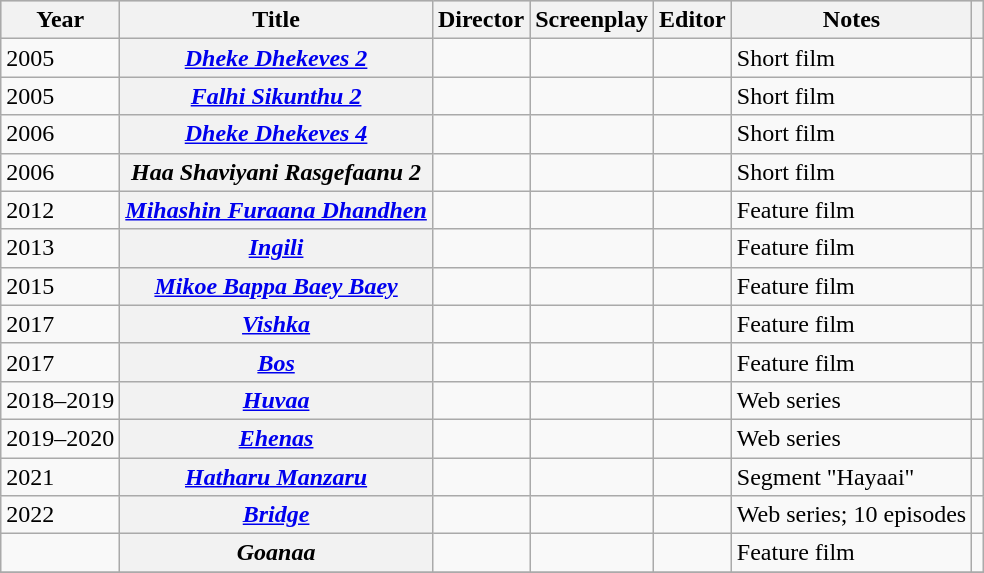<table class="wikitable sortable plainrowheaders">
<tr style="background:#ccc; text-align:center;">
<th scope="col">Year</th>
<th scope="col">Title</th>
<th scope="col">Director</th>
<th scope="col">Screenplay</th>
<th scope="col">Editor</th>
<th scope="col">Notes</th>
<th scope="col" class="unsortable"></th>
</tr>
<tr>
<td>2005</td>
<th scope="row"><em><a href='#'>Dheke Dhekeves 2</a></em></th>
<td></td>
<td></td>
<td></td>
<td>Short film</td>
<td style="text-align: center;"></td>
</tr>
<tr>
<td>2005</td>
<th scope="row"><em><a href='#'>Falhi Sikunthu 2</a></em></th>
<td></td>
<td></td>
<td></td>
<td>Short film</td>
<td style="text-align: center;"></td>
</tr>
<tr>
<td>2006</td>
<th scope="row"><em><a href='#'>Dheke Dhekeves 4</a></em></th>
<td></td>
<td></td>
<td></td>
<td>Short film</td>
<td style="text-align: center;"></td>
</tr>
<tr>
<td>2006</td>
<th scope="row"><em>Haa Shaviyani Rasgefaanu 2</em></th>
<td></td>
<td></td>
<td></td>
<td>Short film</td>
<td></td>
</tr>
<tr>
<td>2012</td>
<th scope="row"><em><a href='#'>Mihashin Furaana Dhandhen</a></em></th>
<td></td>
<td></td>
<td></td>
<td>Feature film</td>
<td style="text-align: center;"></td>
</tr>
<tr>
<td>2013</td>
<th scope="row"><em><a href='#'>Ingili</a></em></th>
<td></td>
<td></td>
<td></td>
<td>Feature film</td>
<td style="text-align: center;"></td>
</tr>
<tr>
<td>2015</td>
<th scope="row"><em><a href='#'>Mikoe Bappa Baey Baey</a></em></th>
<td></td>
<td></td>
<td></td>
<td>Feature film</td>
<td style="text-align: center;"></td>
</tr>
<tr>
<td>2017</td>
<th scope="row"><em><a href='#'>Vishka</a></em></th>
<td></td>
<td></td>
<td></td>
<td>Feature film</td>
<td style="text-align: center;"></td>
</tr>
<tr>
<td>2017</td>
<th scope="row"><em><a href='#'>Bos</a></em></th>
<td></td>
<td></td>
<td></td>
<td>Feature film</td>
<td style="text-align: center;"></td>
</tr>
<tr>
<td>2018–2019</td>
<th scope="row"><em><a href='#'>Huvaa</a></em></th>
<td></td>
<td></td>
<td></td>
<td>Web series</td>
<td style="text-align: center;"></td>
</tr>
<tr>
<td>2019–2020</td>
<th scope="row"><em><a href='#'>Ehenas</a></em></th>
<td></td>
<td></td>
<td></td>
<td>Web series</td>
<td style="text-align: center;"></td>
</tr>
<tr>
<td>2021</td>
<th scope="row"><em><a href='#'>Hatharu Manzaru</a></em></th>
<td></td>
<td></td>
<td></td>
<td>Segment "Hayaai"</td>
<td style="text-align: center;"></td>
</tr>
<tr>
<td>2022</td>
<th scope="row"><em><a href='#'>Bridge</a></em></th>
<td></td>
<td></td>
<td></td>
<td>Web series; 10 episodes</td>
<td style="text-align: center;"></td>
</tr>
<tr>
<td></td>
<th scope="row"><em>Goanaa</em></th>
<td></td>
<td></td>
<td></td>
<td>Feature film</td>
<td></td>
</tr>
<tr>
</tr>
</table>
